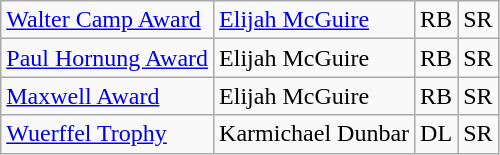<table class="wikitable">
<tr>
<td><a href='#'>Walter Camp Award</a></td>
<td><a href='#'>Elijah McGuire</a></td>
<td>RB</td>
<td>SR</td>
</tr>
<tr>
<td><a href='#'>Paul Hornung Award</a></td>
<td>Elijah McGuire</td>
<td>RB</td>
<td>SR</td>
</tr>
<tr>
<td><a href='#'>Maxwell Award</a></td>
<td>Elijah McGuire</td>
<td>RB</td>
<td>SR</td>
</tr>
<tr>
<td><a href='#'>Wuerffel Trophy</a></td>
<td>Karmichael Dunbar</td>
<td>DL</td>
<td>SR</td>
</tr>
</table>
